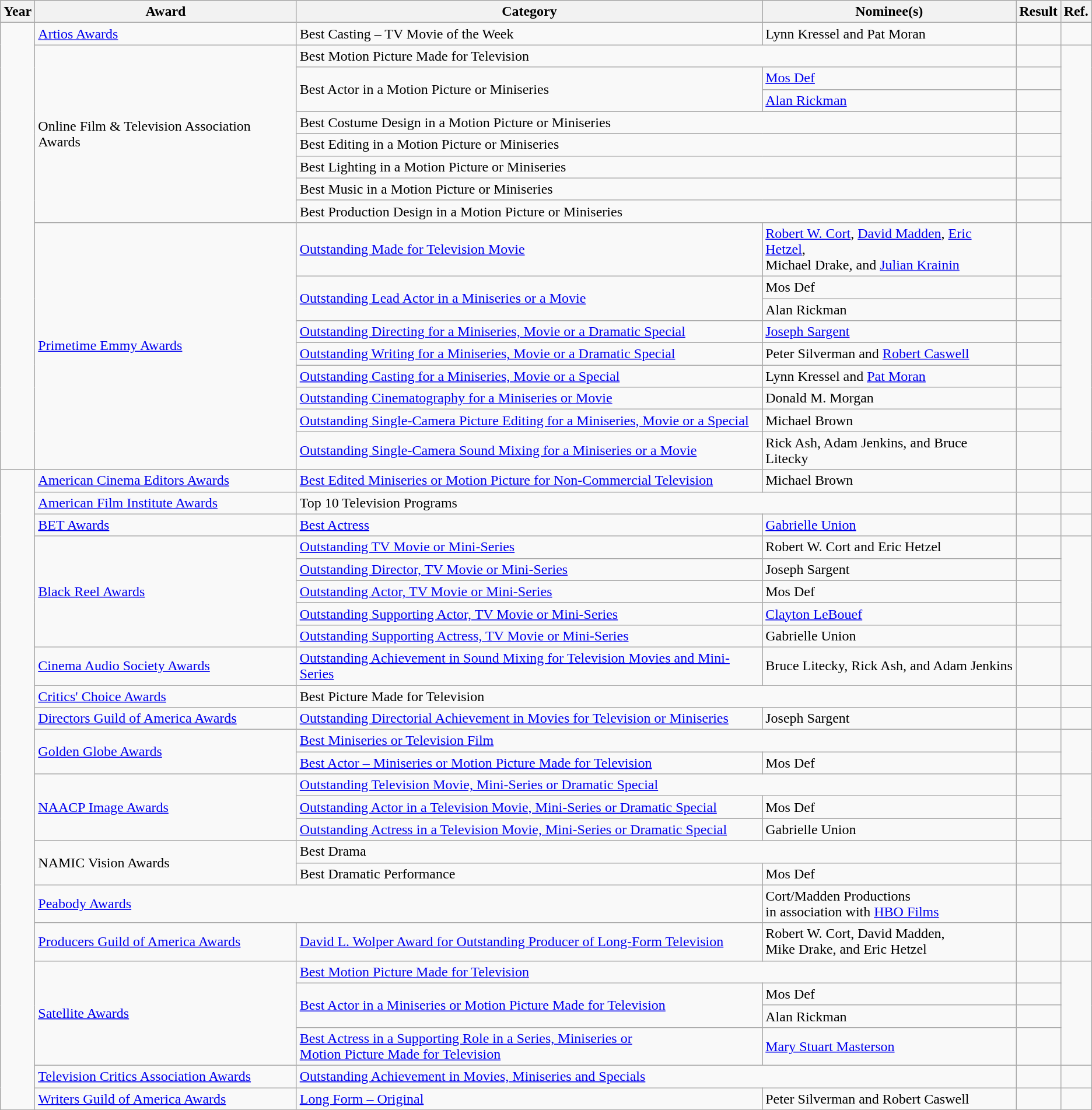<table class="wikitable sortable">
<tr>
<th>Year</th>
<th>Award</th>
<th>Category</th>
<th>Nominee(s)</th>
<th>Result</th>
<th>Ref.</th>
</tr>
<tr>
<td rowspan="18"></td>
<td><a href='#'>Artios Awards</a></td>
<td>Best Casting – TV Movie of the Week</td>
<td>Lynn Kressel and Pat Moran</td>
<td></td>
<td align="center"></td>
</tr>
<tr>
<td rowspan="8">Online Film & Television Association Awards</td>
<td colspan="2">Best Motion Picture Made for Television</td>
<td></td>
<td align="center" rowspan="8"></td>
</tr>
<tr>
<td rowspan="2">Best Actor in a Motion Picture or Miniseries</td>
<td><a href='#'>Mos Def</a></td>
<td></td>
</tr>
<tr>
<td><a href='#'>Alan Rickman</a></td>
<td></td>
</tr>
<tr>
<td colspan="2">Best Costume Design in a Motion Picture or Miniseries</td>
<td></td>
</tr>
<tr>
<td colspan="2">Best Editing in a Motion Picture or Miniseries</td>
<td></td>
</tr>
<tr>
<td colspan="2">Best Lighting in a Motion Picture or Miniseries</td>
<td></td>
</tr>
<tr>
<td colspan="2">Best Music in a Motion Picture or Miniseries</td>
<td></td>
</tr>
<tr>
<td colspan="2">Best Production Design in a Motion Picture or Miniseries</td>
<td></td>
</tr>
<tr>
<td rowspan="9"><a href='#'>Primetime Emmy Awards</a></td>
<td><a href='#'>Outstanding Made for Television Movie</a></td>
<td><a href='#'>Robert W. Cort</a>, <a href='#'>David Madden</a>, <a href='#'>Eric Hetzel</a>, <br> Michael Drake, and <a href='#'>Julian Krainin</a></td>
<td></td>
<td align="center" rowspan="9"></td>
</tr>
<tr>
<td rowspan="2"><a href='#'>Outstanding Lead Actor in a Miniseries or a Movie</a></td>
<td>Mos Def</td>
<td></td>
</tr>
<tr>
<td>Alan Rickman</td>
<td></td>
</tr>
<tr>
<td><a href='#'>Outstanding Directing for a Miniseries, Movie or a Dramatic Special</a></td>
<td><a href='#'>Joseph Sargent</a></td>
<td></td>
</tr>
<tr>
<td><a href='#'>Outstanding Writing for a Miniseries, Movie or a Dramatic Special</a></td>
<td>Peter Silverman and <a href='#'>Robert Caswell</a></td>
<td></td>
</tr>
<tr>
<td><a href='#'>Outstanding Casting for a Miniseries, Movie or a Special</a></td>
<td>Lynn Kressel and <a href='#'>Pat Moran</a></td>
<td></td>
</tr>
<tr>
<td><a href='#'>Outstanding Cinematography for a Miniseries or Movie</a></td>
<td>Donald M. Morgan</td>
<td></td>
</tr>
<tr>
<td><a href='#'>Outstanding Single-Camera Picture Editing for a Miniseries, Movie or a Special</a></td>
<td>Michael Brown</td>
<td></td>
</tr>
<tr>
<td><a href='#'>Outstanding Single-Camera Sound Mixing for a Miniseries or a Movie</a></td>
<td>Rick Ash, Adam Jenkins, and Bruce Litecky</td>
<td></td>
</tr>
<tr>
<td rowspan="26"></td>
<td><a href='#'>American Cinema Editors Awards</a></td>
<td><a href='#'>Best Edited Miniseries or Motion Picture for Non-Commercial Television</a></td>
<td>Michael Brown</td>
<td></td>
<td align="center"></td>
</tr>
<tr>
<td><a href='#'>American Film Institute Awards</a></td>
<td colspan="2">Top 10 Television Programs</td>
<td></td>
<td align="center"></td>
</tr>
<tr>
<td><a href='#'>BET Awards</a></td>
<td><a href='#'>Best Actress</a></td>
<td><a href='#'>Gabrielle Union</a></td>
<td></td>
<td align="center"></td>
</tr>
<tr>
<td rowspan="5"><a href='#'>Black Reel Awards</a></td>
<td><a href='#'>Outstanding TV Movie or Mini-Series</a></td>
<td>Robert W. Cort and Eric Hetzel</td>
<td></td>
<td align="center" rowspan="5"></td>
</tr>
<tr>
<td><a href='#'>Outstanding Director, TV Movie or Mini-Series</a></td>
<td>Joseph Sargent</td>
<td></td>
</tr>
<tr>
<td><a href='#'>Outstanding Actor, TV Movie or Mini-Series</a></td>
<td>Mos Def</td>
<td></td>
</tr>
<tr>
<td><a href='#'>Outstanding Supporting Actor, TV Movie or Mini-Series</a></td>
<td><a href='#'>Clayton LeBouef</a></td>
<td></td>
</tr>
<tr>
<td><a href='#'>Outstanding Supporting Actress, TV Movie or Mini-Series</a></td>
<td>Gabrielle Union</td>
<td></td>
</tr>
<tr>
<td><a href='#'>Cinema Audio Society Awards</a></td>
<td><a href='#'>Outstanding Achievement in Sound Mixing for Television Movies and Mini-Series</a></td>
<td>Bruce Litecky, Rick Ash, and Adam Jenkins</td>
<td></td>
<td align="center"></td>
</tr>
<tr>
<td><a href='#'>Critics' Choice Awards</a></td>
<td colspan="2">Best Picture Made for Television</td>
<td></td>
<td align="center"></td>
</tr>
<tr>
<td><a href='#'>Directors Guild of America Awards</a></td>
<td><a href='#'>Outstanding Directorial Achievement in Movies for Television or Miniseries</a></td>
<td>Joseph Sargent</td>
<td></td>
<td align="center"></td>
</tr>
<tr>
<td rowspan="2"><a href='#'>Golden Globe Awards</a></td>
<td colspan="2"><a href='#'>Best Miniseries or Television Film</a></td>
<td></td>
<td align="center" rowspan="2"></td>
</tr>
<tr>
<td><a href='#'>Best Actor – Miniseries or Motion Picture Made for Television</a></td>
<td>Mos Def</td>
<td></td>
</tr>
<tr>
<td rowspan="3"><a href='#'>NAACP Image Awards</a></td>
<td colspan="2"><a href='#'>Outstanding Television Movie, Mini-Series or Dramatic Special</a></td>
<td></td>
<td align="center" rowspan="3"></td>
</tr>
<tr>
<td><a href='#'>Outstanding Actor in a Television Movie, Mini-Series or Dramatic Special</a></td>
<td>Mos Def</td>
<td></td>
</tr>
<tr>
<td><a href='#'>Outstanding Actress in a Television Movie, Mini-Series or Dramatic Special</a></td>
<td>Gabrielle Union</td>
<td></td>
</tr>
<tr>
<td rowspan="2">NAMIC Vision Awards</td>
<td colspan="2">Best Drama</td>
<td></td>
<td align="center" rowspan="2"></td>
</tr>
<tr>
<td>Best Dramatic Performance</td>
<td>Mos Def</td>
<td></td>
</tr>
<tr>
<td colspan="2"><a href='#'>Peabody Awards</a></td>
<td>Cort/Madden Productions <br> in association with <a href='#'>HBO Films</a></td>
<td></td>
<td align="center"></td>
</tr>
<tr>
<td><a href='#'>Producers Guild of America Awards</a></td>
<td><a href='#'>David L. Wolper Award for Outstanding Producer of Long-Form Television</a></td>
<td>Robert W. Cort, David Madden, <br> Mike Drake, and Eric Hetzel</td>
<td></td>
<td align="center"></td>
</tr>
<tr>
<td rowspan="4"><a href='#'>Satellite Awards</a></td>
<td colspan="2"><a href='#'>Best Motion Picture Made for Television</a></td>
<td></td>
<td align="center" rowspan="4"></td>
</tr>
<tr>
<td rowspan="2"><a href='#'>Best Actor in a Miniseries or Motion Picture Made for Television</a></td>
<td>Mos Def</td>
<td></td>
</tr>
<tr>
<td>Alan Rickman</td>
<td></td>
</tr>
<tr>
<td><a href='#'>Best Actress in a Supporting Role in a Series, Miniseries or <br> Motion Picture Made for Television</a></td>
<td><a href='#'>Mary Stuart Masterson</a></td>
<td></td>
</tr>
<tr>
<td><a href='#'>Television Critics Association Awards</a></td>
<td colspan="2"><a href='#'>Outstanding Achievement in Movies, Miniseries and Specials</a></td>
<td></td>
<td align="center"></td>
</tr>
<tr>
<td><a href='#'>Writers Guild of America Awards</a></td>
<td><a href='#'>Long Form – Original</a></td>
<td>Peter Silverman and Robert Caswell</td>
<td></td>
<td align="center"></td>
</tr>
</table>
